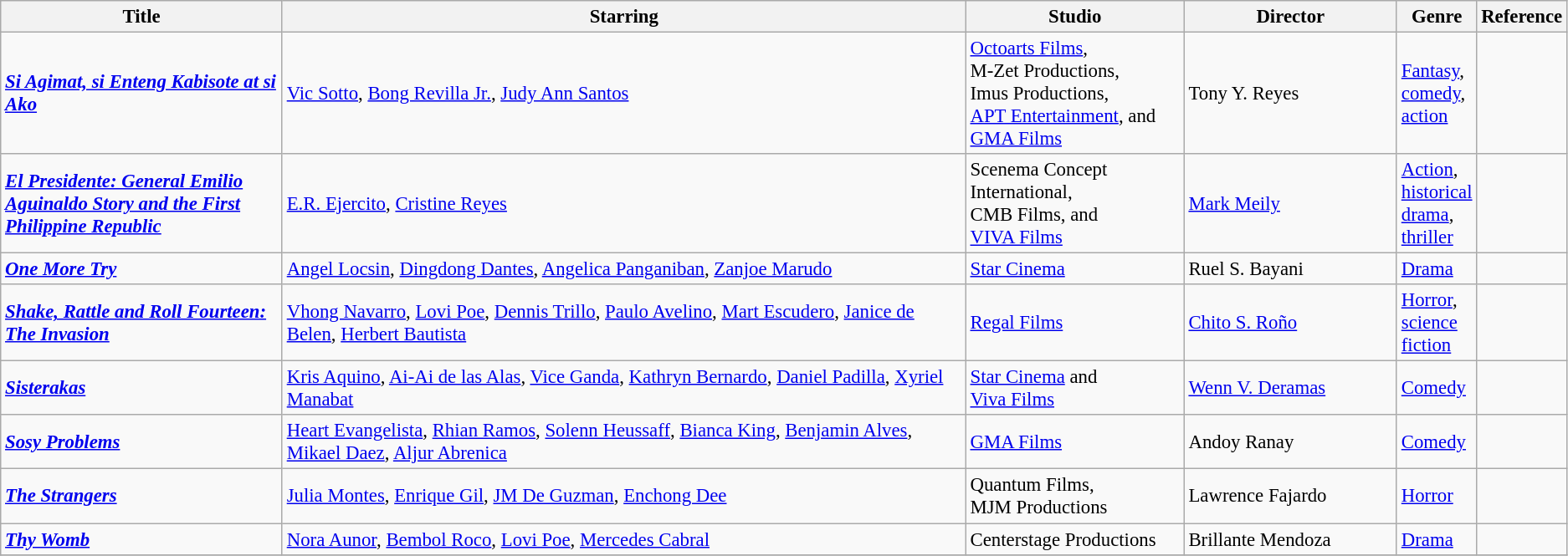<table class="wikitable" style="font-size: 95%">
<tr>
<th width="20%">Title</th>
<th width="50%">Starring</th>
<th width="15%">Studio</th>
<th width="15%">Director</th>
<th>Genre</th>
<th width="2%">Reference</th>
</tr>
<tr>
<td><strong><em><a href='#'>Si Agimat, si Enteng Kabisote at si Ako</a></em></strong></td>
<td><a href='#'>Vic Sotto</a>, <a href='#'>Bong Revilla Jr.</a>, <a href='#'>Judy Ann Santos</a></td>
<td><a href='#'>Octoarts Films</a>, <br> M-Zet Productions, <br> Imus Productions, <br> <a href='#'>APT Entertainment</a>, and <br> <a href='#'>GMA Films</a></td>
<td>Tony Y. Reyes</td>
<td><a href='#'>Fantasy</a>, <a href='#'>comedy</a>, <a href='#'>action</a></td>
<td></td>
</tr>
<tr>
<td><strong><em><a href='#'>El Presidente: General Emilio Aguinaldo Story and the First Philippine Republic</a></em></strong></td>
<td><a href='#'>E.R. Ejercito</a>, <a href='#'>Cristine Reyes</a></td>
<td>Scenema Concept International, <br> CMB Films, and <br> <a href='#'>VIVA Films</a></td>
<td><a href='#'>Mark Meily</a></td>
<td><a href='#'>Action</a>, <a href='#'>historical drama</a>, <a href='#'>thriller</a></td>
<td></td>
</tr>
<tr>
<td><strong><em><a href='#'>One More Try</a></em></strong></td>
<td><a href='#'>Angel Locsin</a>, <a href='#'>Dingdong Dantes</a>, <a href='#'>Angelica Panganiban</a>, <a href='#'>Zanjoe Marudo</a></td>
<td><a href='#'>Star Cinema</a></td>
<td>Ruel S. Bayani</td>
<td><a href='#'>Drama</a></td>
<td></td>
</tr>
<tr>
<td><strong><em><a href='#'>Shake, Rattle and Roll Fourteen: The Invasion</a></em></strong></td>
<td><a href='#'>Vhong Navarro</a>, <a href='#'>Lovi Poe</a>, <a href='#'>Dennis Trillo</a>, <a href='#'>Paulo Avelino</a>, <a href='#'>Mart Escudero</a>, <a href='#'>Janice de Belen</a>, <a href='#'>Herbert Bautista</a></td>
<td><a href='#'>Regal Films</a></td>
<td><a href='#'>Chito S. Roño</a></td>
<td><a href='#'>Horror</a>, <a href='#'>science fiction</a></td>
<td></td>
</tr>
<tr>
<td><strong><em><a href='#'>Sisterakas</a></em></strong></td>
<td><a href='#'>Kris Aquino</a>, <a href='#'>Ai-Ai de las Alas</a>, <a href='#'>Vice Ganda</a>, <a href='#'>Kathryn Bernardo</a>, <a href='#'>Daniel Padilla</a>, <a href='#'>Xyriel Manabat</a></td>
<td><a href='#'>Star Cinema</a> and <br> <a href='#'>Viva Films</a></td>
<td><a href='#'>Wenn V. Deramas</a></td>
<td><a href='#'>Comedy</a></td>
<td></td>
</tr>
<tr>
<td><strong><em><a href='#'>Sosy Problems</a></em></strong></td>
<td><a href='#'>Heart Evangelista</a>, <a href='#'>Rhian Ramos</a>, <a href='#'>Solenn Heussaff</a>, <a href='#'>Bianca King</a>, <a href='#'>Benjamin Alves</a>, <a href='#'>Mikael Daez</a>, <a href='#'>Aljur Abrenica</a></td>
<td><a href='#'>GMA Films</a></td>
<td>Andoy Ranay</td>
<td><a href='#'>Comedy</a></td>
<td></td>
</tr>
<tr>
<td><strong><em><a href='#'>The Strangers</a></em></strong></td>
<td><a href='#'>Julia Montes</a>, <a href='#'>Enrique Gil</a>, <a href='#'>JM De Guzman</a>, <a href='#'>Enchong Dee</a></td>
<td>Quantum Films, <br> MJM Productions</td>
<td>Lawrence Fajardo</td>
<td><a href='#'>Horror</a></td>
<td></td>
</tr>
<tr>
<td><strong><em><a href='#'>Thy Womb</a></em></strong></td>
<td><a href='#'>Nora Aunor</a>, <a href='#'>Bembol Roco</a>, <a href='#'>Lovi Poe</a>, <a href='#'>Mercedes Cabral</a></td>
<td>Centerstage Productions</td>
<td>Brillante Mendoza</td>
<td><a href='#'>Drama</a></td>
<td></td>
</tr>
<tr>
</tr>
</table>
